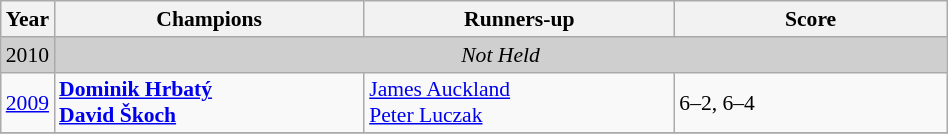<table class="wikitable" style="font-size:90%">
<tr>
<th>Year</th>
<th width="200">Champions</th>
<th width="200">Runners-up</th>
<th width="175">Score</th>
</tr>
<tr>
<td style="background:#cfcfcf">2010</td>
<td colspan=3 align=center style="background:#cfcfcf"><em>Not Held</em></td>
</tr>
<tr>
<td><a href='#'>2009</a></td>
<td> <strong><a href='#'>Dominik Hrbatý</a></strong><br> <strong><a href='#'>David Škoch</a></strong></td>
<td> <a href='#'>James Auckland</a><br> <a href='#'>Peter Luczak</a></td>
<td>6–2, 6–4</td>
</tr>
<tr>
</tr>
</table>
